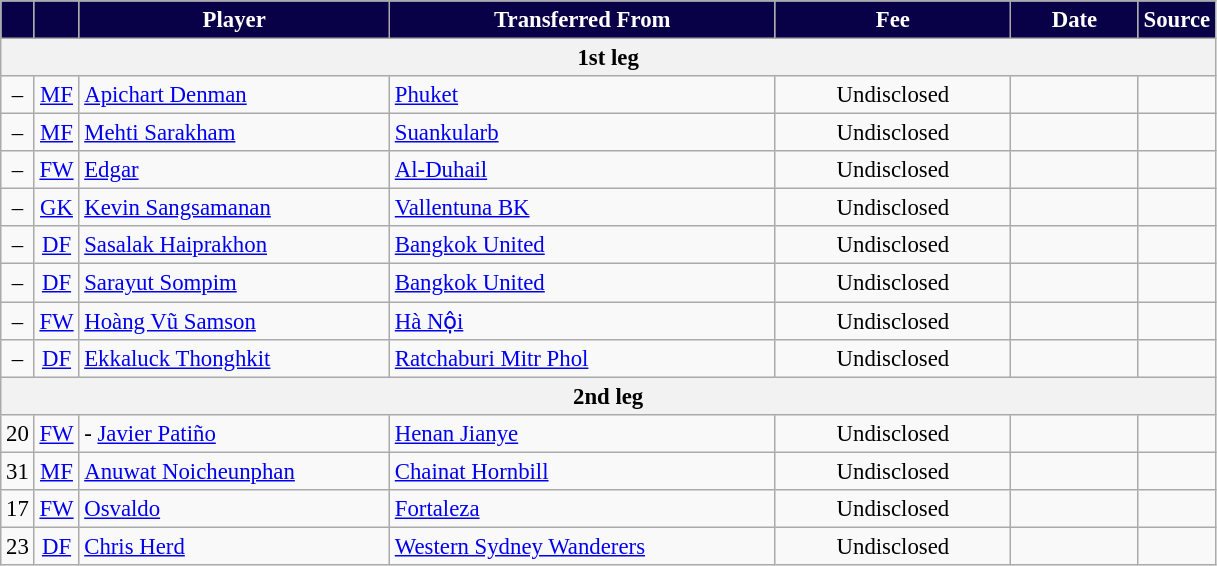<table class="wikitable plainrowheaders sortable" style="font-size:95%">
<tr>
<th style="background:#090148; color:white; text-align:center;"></th>
<th style="background:#090148; color:white; text-align:center;"></th>
<th scope=col style="width:200px; background:#090148; color:white; text-align:center;"><strong>Player</strong></th>
<th scope=col style="width:250px; background:#090148; color:white; text-align:center;"><strong>Transferred From</strong></th>
<th scope=col style="width:150px; background:#090148; color:white; text-align:center;"><strong>Fee</strong></th>
<th scope=col style="width:78px; background:#090148; color:white; text-align:center;"><strong>Date</strong></th>
<th style="background:#090148; color:white; text-align:center;"><strong>Source</strong></th>
</tr>
<tr>
<th colspan=7>1st leg</th>
</tr>
<tr>
<td align=center>–</td>
<td align=center><a href='#'>MF</a></td>
<td> <a href='#'>Apichart Denman</a></td>
<td> <a href='#'>Phuket</a></td>
<td align=center>Undisclosed</td>
<td align=center></td>
<td align=center></td>
</tr>
<tr>
<td align=center>–</td>
<td align=center><a href='#'>MF</a></td>
<td> <a href='#'>Mehti Sarakham</a></td>
<td> <a href='#'>Suankularb</a></td>
<td align=center>Undisclosed</td>
<td align=center></td>
<td align=center></td>
</tr>
<tr>
<td align=center>–</td>
<td align=center><a href='#'>FW</a></td>
<td> <a href='#'>Edgar</a></td>
<td> <a href='#'>Al-Duhail</a></td>
<td align=center>Undisclosed</td>
<td align=center></td>
<td align=center></td>
</tr>
<tr>
<td align=center>–</td>
<td align=center><a href='#'>GK</a></td>
<td> <a href='#'>Kevin Sangsamanan</a></td>
<td> <a href='#'>Vallentuna BK</a></td>
<td align=center>Undisclosed</td>
<td align=center></td>
<td align=center></td>
</tr>
<tr>
<td align=center>–</td>
<td align=center><a href='#'>DF</a></td>
<td> <a href='#'>Sasalak Haiprakhon</a></td>
<td> <a href='#'>Bangkok United</a></td>
<td align=center>Undisclosed</td>
<td align=center></td>
<td align=center></td>
</tr>
<tr>
<td align=center>–</td>
<td align=center><a href='#'>DF</a></td>
<td> <a href='#'>Sarayut Sompim</a></td>
<td> <a href='#'>Bangkok United</a></td>
<td align=center>Undisclosed</td>
<td align=center></td>
<td align=center></td>
</tr>
<tr>
<td align=center>–</td>
<td align=center><a href='#'>FW</a></td>
<td> <a href='#'>Hoàng Vũ Samson</a></td>
<td> <a href='#'>Hà Nội</a></td>
<td align=center>Undisclosed</td>
<td align=center></td>
<td align=center></td>
</tr>
<tr>
<td align=center>–</td>
<td align=center><a href='#'>DF</a></td>
<td> <a href='#'>Ekkaluck Thonghkit</a></td>
<td> <a href='#'>Ratchaburi Mitr Phol</a></td>
<td align=center>Undisclosed</td>
<td align=center></td>
<td align=center></td>
</tr>
<tr>
<th colspan=7>2nd leg</th>
</tr>
<tr>
<td align=center>20</td>
<td align=center><a href='#'>FW</a></td>
<td>- <a href='#'>Javier Patiño</a></td>
<td> <a href='#'>Henan Jianye</a></td>
<td align=center>Undisclosed</td>
<td align=center></td>
<td align=center></td>
</tr>
<tr>
<td align=center>31</td>
<td align=center><a href='#'>MF</a></td>
<td> <a href='#'>Anuwat Noicheunphan</a></td>
<td> <a href='#'>Chainat Hornbill</a></td>
<td align=center>Undisclosed</td>
<td align=center></td>
<td align=center></td>
</tr>
<tr>
<td align=center>17</td>
<td align=center><a href='#'>FW</a></td>
<td> <a href='#'>Osvaldo</a></td>
<td> <a href='#'>Fortaleza</a></td>
<td align=center>Undisclosed</td>
<td align=center></td>
<td align=center></td>
</tr>
<tr>
<td align=center>23</td>
<td align=center><a href='#'>DF</a></td>
<td> <a href='#'>Chris Herd</a></td>
<td> <a href='#'>Western Sydney Wanderers</a></td>
<td align=center>Undisclosed</td>
<td align=center></td>
<td align=center></td>
</tr>
</table>
